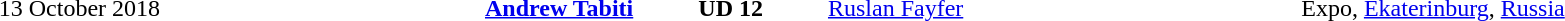<table cellspacing="1" style="width:100%;">
<tr>
<th width="15%"></th>
<th width="25%"></th>
<th width="10%"></th>
<th width="25%"></th>
</tr>
<tr style="font-size:100%">
<td align="right">13 October 2018</td>
<td align="right"><strong><a href='#'>Andrew Tabiti</a></strong></td>
<td align="center"><strong>UD 12</strong></td>
<td> <a href='#'>Ruslan Fayfer</a></td>
<td>Expo, <a href='#'>Ekaterinburg</a>, <a href='#'>Russia</a></td>
</tr>
</table>
